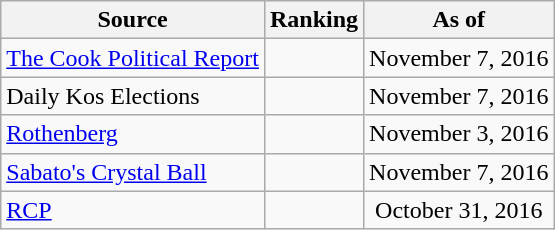<table class="wikitable" style="text-align:center">
<tr>
<th>Source</th>
<th>Ranking</th>
<th>As of</th>
</tr>
<tr>
<td align=left><a href='#'>The Cook Political Report</a></td>
<td></td>
<td>November 7, 2016</td>
</tr>
<tr>
<td align=left>Daily Kos Elections</td>
<td></td>
<td>November 7, 2016</td>
</tr>
<tr>
<td align=left><a href='#'>Rothenberg</a></td>
<td></td>
<td>November 3, 2016</td>
</tr>
<tr>
<td align=left><a href='#'>Sabato's Crystal Ball</a></td>
<td></td>
<td>November 7, 2016</td>
</tr>
<tr>
<td align="left"><a href='#'>RCP</a></td>
<td></td>
<td>October 31, 2016</td>
</tr>
</table>
